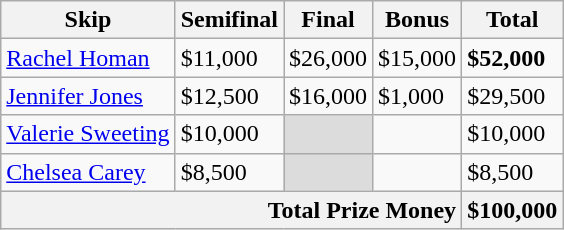<table class="wikitable sortable">
<tr>
<th>Skip</th>
<th>Semifinal</th>
<th>Final</th>
<th>Bonus</th>
<th>Total</th>
</tr>
<tr>
<td><a href='#'>Rachel Homan</a></td>
<td>$11,000</td>
<td>$26,000</td>
<td>$15,000</td>
<td><strong>$52,000</strong></td>
</tr>
<tr>
<td><a href='#'>Jennifer Jones</a></td>
<td>$12,500</td>
<td>$16,000</td>
<td>$1,000</td>
<td>$29,500</td>
</tr>
<tr>
<td><a href='#'>Valerie Sweeting</a></td>
<td>$10,000</td>
<td bgcolor=#DCDCDC></td>
<td></td>
<td>$10,000</td>
</tr>
<tr>
<td><a href='#'>Chelsea Carey</a></td>
<td>$8,500</td>
<td bgcolor=#DCDCDC></td>
<td></td>
<td>$8,500</td>
</tr>
<tr class=sortbottom>
<th colspan=4 style="text-align:right;">Total Prize Money</th>
<th><strong>$100,000</strong></th>
</tr>
</table>
